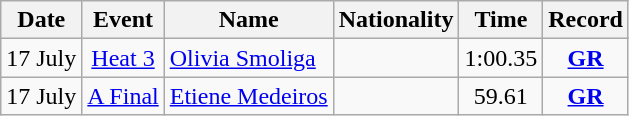<table class="wikitable" style=text-align:center>
<tr>
<th>Date</th>
<th>Event</th>
<th>Name</th>
<th>Nationality</th>
<th>Time</th>
<th>Record</th>
</tr>
<tr>
<td>17 July</td>
<td><a href='#'>Heat 3</a></td>
<td align=left><a href='#'>Olivia Smoliga</a></td>
<td align=left></td>
<td>1:00.35</td>
<td><strong><a href='#'>GR</a></strong></td>
</tr>
<tr>
<td>17 July</td>
<td><a href='#'>A Final</a></td>
<td align=left><a href='#'>Etiene Medeiros</a></td>
<td align=left></td>
<td>59.61</td>
<td><strong><a href='#'>GR</a></strong></td>
</tr>
</table>
